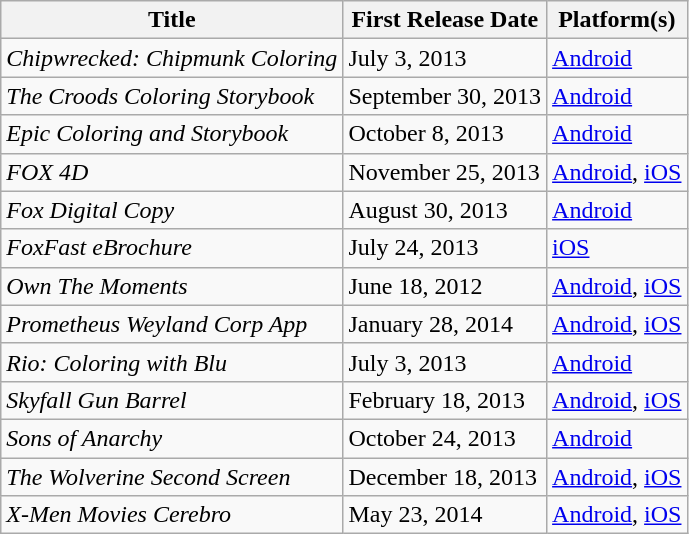<table class="wikitable sortable">
<tr>
<th>Title</th>
<th>First Release Date</th>
<th>Platform(s)</th>
</tr>
<tr>
<td><em>Chipwrecked: Chipmunk Coloring</em></td>
<td>July 3, 2013</td>
<td><a href='#'>Android</a></td>
</tr>
<tr>
<td><em>The Croods Coloring Storybook</em></td>
<td>September 30, 2013</td>
<td><a href='#'>Android</a></td>
</tr>
<tr>
<td><em>Epic Coloring and Storybook</em></td>
<td>October 8, 2013</td>
<td><a href='#'>Android</a></td>
</tr>
<tr>
<td><em>FOX 4D</em></td>
<td>November 25, 2013</td>
<td><a href='#'>Android</a>, <a href='#'>iOS</a></td>
</tr>
<tr>
<td><em>Fox Digital Copy</em></td>
<td>August 30, 2013</td>
<td><a href='#'>Android</a></td>
</tr>
<tr>
<td><em>FoxFast eBrochure</em></td>
<td>July 24, 2013</td>
<td><a href='#'>iOS</a></td>
</tr>
<tr>
<td><em>Own The Moments</em></td>
<td>June 18, 2012</td>
<td><a href='#'>Android</a>, <a href='#'>iOS</a></td>
</tr>
<tr>
<td><em>Prometheus Weyland Corp App</em></td>
<td>January 28, 2014</td>
<td><a href='#'>Android</a>, <a href='#'>iOS</a></td>
</tr>
<tr>
<td><em>Rio: Coloring with Blu</em></td>
<td>July 3, 2013</td>
<td><a href='#'>Android</a></td>
</tr>
<tr>
<td><em>Skyfall Gun Barrel</em></td>
<td>February 18, 2013</td>
<td><a href='#'>Android</a>, <a href='#'>iOS</a></td>
</tr>
<tr>
<td><em>Sons of Anarchy</em></td>
<td>October 24, 2013</td>
<td><a href='#'>Android</a></td>
</tr>
<tr>
<td><em>The Wolverine Second Screen</em></td>
<td>December 18, 2013</td>
<td><a href='#'>Android</a>, <a href='#'>iOS</a></td>
</tr>
<tr>
<td><em>X-Men Movies Cerebro</em></td>
<td>May 23, 2014</td>
<td><a href='#'>Android</a>, <a href='#'>iOS</a></td>
</tr>
</table>
